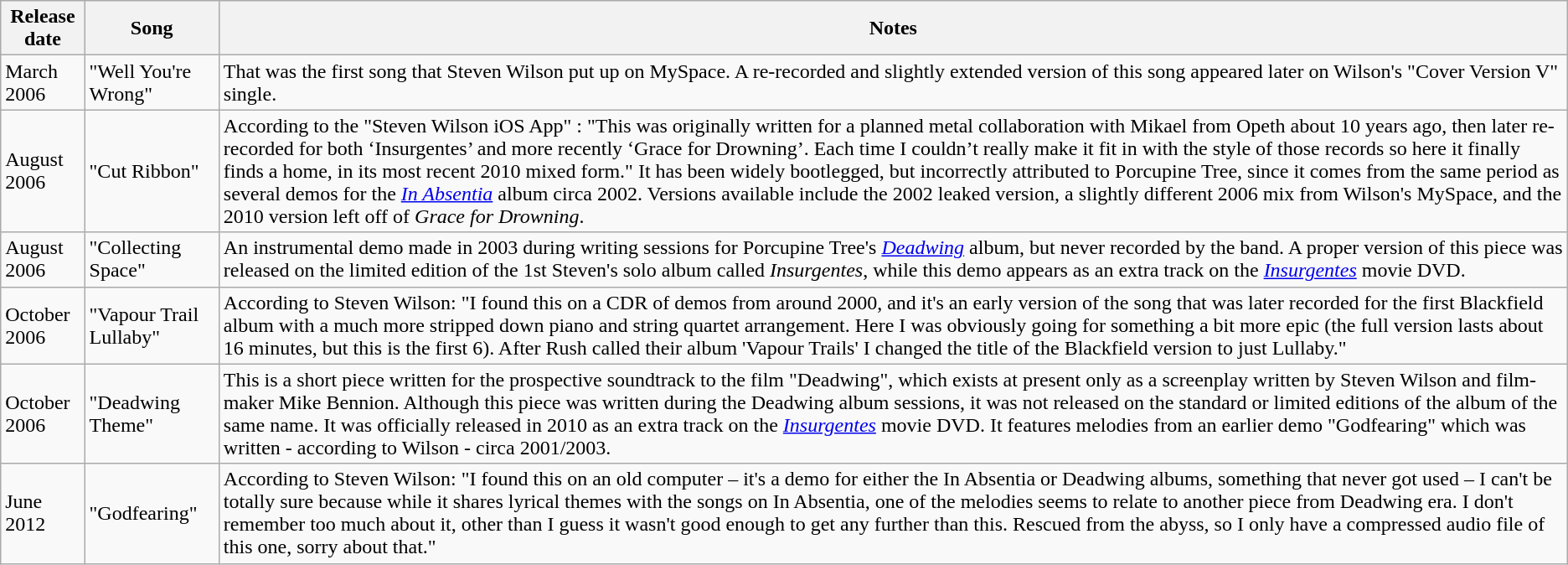<table class="wikitable">
<tr>
<th>Release date</th>
<th>Song</th>
<th>Notes</th>
</tr>
<tr>
<td>March 2006</td>
<td>"Well You're Wrong"</td>
<td>That was the first song that Steven Wilson put up on MySpace. A re-recorded and slightly extended version of this song appeared later on Wilson's "Cover Version V" single.</td>
</tr>
<tr>
<td>August 2006</td>
<td>"Cut Ribbon"</td>
<td>According to the "Steven Wilson iOS App" : "This was originally written for a planned metal collaboration with Mikael from Opeth about 10 years ago, then later re-recorded for both ‘Insurgentes’ and more recently ‘Grace for Drowning’. Each time I couldn’t really make it fit in with the style of those records so here it finally finds a home, in its most recent 2010 mixed form." It has been widely bootlegged, but incorrectly attributed to Porcupine Tree, since it comes from the same period as several demos for the <em><a href='#'>In Absentia</a></em> album circa 2002. Versions available include the 2002 leaked version, a slightly different 2006 mix from Wilson's MySpace, and the 2010 version left off of <em>Grace for Drowning</em>.</td>
</tr>
<tr>
<td>August 2006</td>
<td>"Collecting Space"</td>
<td>An instrumental demo made in 2003 during writing sessions for Porcupine Tree's <em><a href='#'>Deadwing</a></em> album, but never recorded by the band. A proper version of this piece was released on the limited edition of the 1st Steven's solo album called <em>Insurgentes</em>, while this demo appears as an extra track on the <em><a href='#'>Insurgentes</a></em> movie DVD.</td>
</tr>
<tr>
<td>October 2006</td>
<td>"Vapour Trail Lullaby"</td>
<td>According to Steven Wilson: "I found this on a CDR of demos from around 2000, and it's an early version of the song that was later recorded for the first Blackfield album with a much more stripped down piano and string quartet arrangement. Here I was obviously going for something a bit more epic (the full version lasts about 16 minutes, but this is the first 6). After Rush called their album 'Vapour Trails' I changed the title of the Blackfield version to just Lullaby."</td>
</tr>
<tr>
<td>October 2006</td>
<td>"Deadwing Theme"</td>
<td>This is a short piece written for the prospective soundtrack to the film "Deadwing", which exists at present only as a screenplay written by Steven Wilson and film-maker Mike Bennion. Although this piece was written during the Deadwing album sessions, it was not released on the standard or limited editions of the album of the same name.  It was officially released in 2010 as an extra track on the <em><a href='#'>Insurgentes</a></em> movie DVD. It features melodies from an earlier demo "Godfearing" which was written - according to Wilson - circa 2001/2003.</td>
</tr>
<tr>
<td>June 2012</td>
<td>"Godfearing"</td>
<td>According to Steven Wilson: "I found this on an old computer – it's a demo for either the In Absentia or Deadwing albums, something that never got used – I can't be totally sure because while it shares lyrical themes with the songs on In Absentia, one of the melodies seems to relate to another piece from Deadwing era. I don't remember too much about it, other than I guess it wasn't good enough to get any further than this. Rescued from the abyss, so I only have a compressed audio file of this one, sorry about that."</td>
</tr>
</table>
